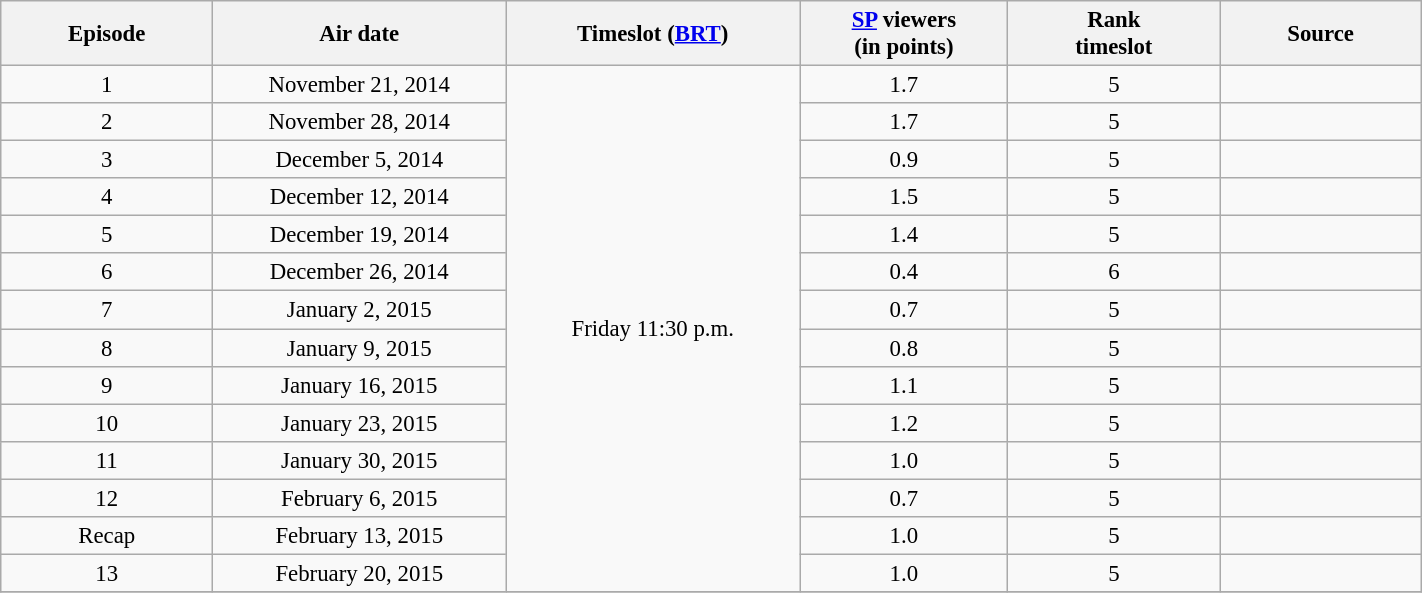<table class="wikitable sortable" style="text-align:center; font-size:95%; width: 75%">
<tr>
<th style="width:05.0%;">Episode</th>
<th style="width:07.5%;">Air date</th>
<th style="width:07.5%;">Timeslot (<a href='#'>BRT</a>)</th>
<th style="width:05.0%;"><a href='#'>SP</a> viewers<br>(in points)</th>
<th style="width:05.0%;">Rank<br>timeslot</th>
<th style="width:05.0%;">Source</th>
</tr>
<tr>
<td>1</td>
<td>November 21, 2014</td>
<td rowspan=14>Friday 11:30 p.m.</td>
<td>1.7</td>
<td>5</td>
<td></td>
</tr>
<tr>
<td>2</td>
<td>November 28, 2014</td>
<td>1.7</td>
<td>5</td>
<td></td>
</tr>
<tr>
<td>3</td>
<td>December 5, 2014</td>
<td>0.9</td>
<td>5</td>
<td></td>
</tr>
<tr>
<td>4</td>
<td>December 12, 2014</td>
<td>1.5</td>
<td>5</td>
<td></td>
</tr>
<tr>
<td>5</td>
<td>December 19, 2014</td>
<td>1.4</td>
<td>5</td>
<td></td>
</tr>
<tr>
<td>6</td>
<td>December 26, 2014</td>
<td>0.4</td>
<td>6</td>
<td></td>
</tr>
<tr>
<td>7</td>
<td>January 2, 2015</td>
<td>0.7</td>
<td>5</td>
<td></td>
</tr>
<tr>
<td>8</td>
<td>January 9, 2015</td>
<td>0.8</td>
<td>5</td>
<td></td>
</tr>
<tr>
<td>9</td>
<td>January 16, 2015</td>
<td>1.1</td>
<td>5</td>
<td></td>
</tr>
<tr>
<td>10</td>
<td>January 23, 2015</td>
<td>1.2</td>
<td>5</td>
<td></td>
</tr>
<tr>
<td>11</td>
<td>January 30, 2015</td>
<td>1.0</td>
<td>5</td>
<td></td>
</tr>
<tr>
<td>12</td>
<td>February 6, 2015</td>
<td>0.7</td>
<td>5</td>
<td></td>
</tr>
<tr>
<td>Recap</td>
<td>February 13, 2015</td>
<td>1.0</td>
<td>5</td>
<td></td>
</tr>
<tr>
<td>13</td>
<td>February 20, 2015</td>
<td>1.0</td>
<td>5</td>
<td></td>
</tr>
<tr>
</tr>
</table>
